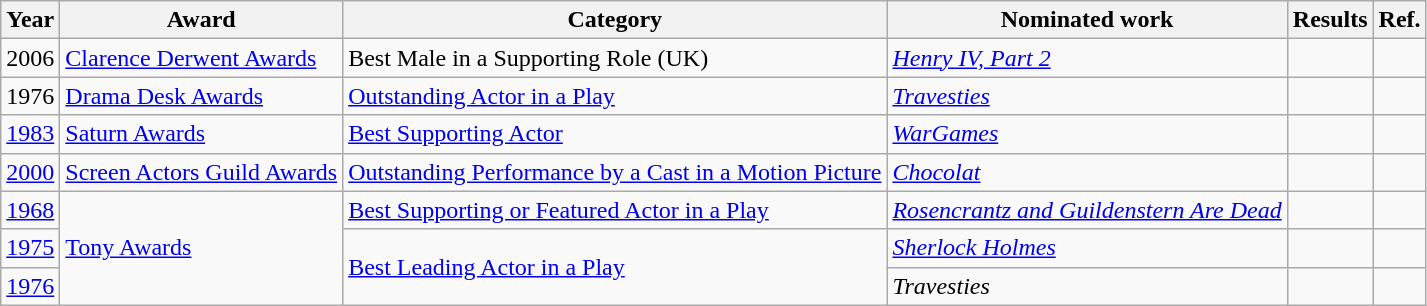<table class="wikitable">
<tr>
<th>Year</th>
<th>Award</th>
<th>Category</th>
<th>Nominated work</th>
<th>Results</th>
<th>Ref.</th>
</tr>
<tr>
<td>2006</td>
<td><a href='#'>Clarence Derwent Awards</a></td>
<td>Best Male in a Supporting Role (UK)</td>
<td><em><a href='#'>Henry IV, Part 2</a></em></td>
<td></td>
<td align="center"></td>
</tr>
<tr>
<td>1976</td>
<td><a href='#'>Drama Desk Awards</a></td>
<td><a href='#'>Outstanding Actor in a Play</a></td>
<td><em><a href='#'>Travesties</a></em></td>
<td></td>
<td align="center"></td>
</tr>
<tr>
<td><a href='#'>1983</a></td>
<td><a href='#'>Saturn Awards</a></td>
<td><a href='#'>Best Supporting Actor</a></td>
<td><em><a href='#'>WarGames</a></em></td>
<td></td>
<td align="center"></td>
</tr>
<tr>
<td><a href='#'>2000</a></td>
<td><a href='#'>Screen Actors Guild Awards</a></td>
<td><a href='#'>Outstanding Performance by a Cast in a Motion Picture</a></td>
<td><em><a href='#'>Chocolat</a></em></td>
<td></td>
<td align="center"></td>
</tr>
<tr>
<td><a href='#'>1968</a></td>
<td rowspan="3"><a href='#'>Tony Awards</a></td>
<td><a href='#'>Best Supporting or Featured Actor in a Play</a></td>
<td><em><a href='#'>Rosencrantz and Guildenstern Are Dead</a></em></td>
<td></td>
<td align="center"></td>
</tr>
<tr>
<td><a href='#'>1975</a></td>
<td rowspan="2"><a href='#'>Best Leading Actor in a Play</a></td>
<td><em><a href='#'>Sherlock Holmes</a></em></td>
<td></td>
<td align="center"></td>
</tr>
<tr>
<td><a href='#'>1976</a></td>
<td><em>Travesties</em></td>
<td></td>
<td align="center"></td>
</tr>
</table>
